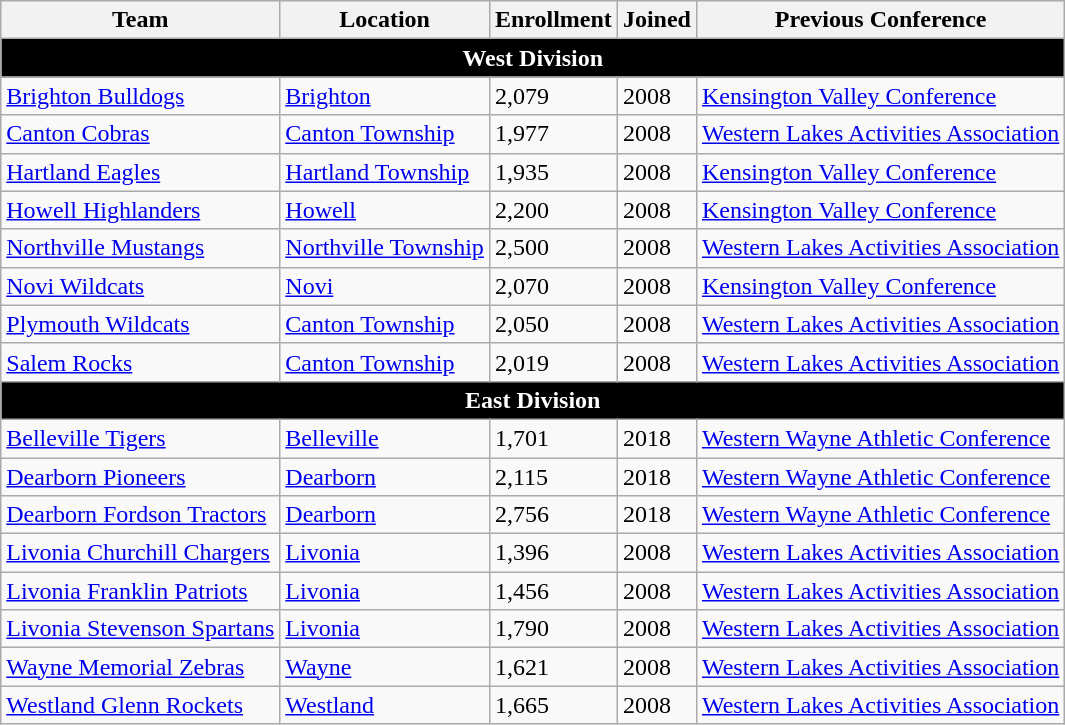<table class="wikitable sortable">
<tr>
<th>Team</th>
<th>Location</th>
<th>Enrollment</th>
<th>Joined</th>
<th>Previous Conference</th>
</tr>
<tr>
<th colspan="5" style="background:#000000; color:white;">West Division</th>
</tr>
<tr>
<td><a href='#'>Brighton Bulldogs</a></td>
<td><a href='#'>Brighton</a></td>
<td>2,079</td>
<td>2008</td>
<td><a href='#'>Kensington Valley Conference</a></td>
</tr>
<tr>
<td><a href='#'>Canton Cobras</a></td>
<td><a href='#'>Canton Township</a></td>
<td>1,977</td>
<td>2008</td>
<td><a href='#'>Western Lakes Activities Association</a></td>
</tr>
<tr>
<td><a href='#'>Hartland Eagles</a></td>
<td><a href='#'>Hartland Township</a></td>
<td>1,935</td>
<td>2008</td>
<td><a href='#'>Kensington Valley Conference</a></td>
</tr>
<tr>
<td><a href='#'>Howell Highlanders</a></td>
<td><a href='#'>Howell</a></td>
<td>2,200</td>
<td>2008</td>
<td><a href='#'>Kensington Valley Conference</a></td>
</tr>
<tr>
<td><a href='#'>Northville Mustangs</a></td>
<td><a href='#'>Northville Township</a></td>
<td>2,500</td>
<td>2008</td>
<td><a href='#'>Western Lakes Activities Association</a></td>
</tr>
<tr>
<td><a href='#'>Novi Wildcats</a></td>
<td><a href='#'>Novi</a></td>
<td>2,070</td>
<td>2008</td>
<td><a href='#'>Kensington Valley Conference</a></td>
</tr>
<tr>
<td><a href='#'>Plymouth Wildcats</a></td>
<td><a href='#'>Canton Township</a></td>
<td>2,050</td>
<td>2008</td>
<td><a href='#'>Western Lakes Activities Association</a></td>
</tr>
<tr>
<td><a href='#'>Salem Rocks</a></td>
<td><a href='#'>Canton Township</a></td>
<td>2,019</td>
<td>2008</td>
<td><a href='#'>Western Lakes Activities Association</a></td>
</tr>
<tr>
<th colspan="5" style="background:#000000; color:white;">East Division</th>
</tr>
<tr>
<td><a href='#'>Belleville Tigers</a></td>
<td><a href='#'>Belleville</a></td>
<td>1,701</td>
<td>2018</td>
<td><a href='#'>Western Wayne Athletic Conference</a></td>
</tr>
<tr>
<td><a href='#'>Dearborn Pioneers</a></td>
<td><a href='#'>Dearborn</a></td>
<td>2,115</td>
<td>2018</td>
<td><a href='#'>Western Wayne Athletic Conference</a></td>
</tr>
<tr>
<td><a href='#'>Dearborn Fordson Tractors</a></td>
<td><a href='#'>Dearborn</a></td>
<td>2,756</td>
<td>2018</td>
<td><a href='#'>Western Wayne Athletic Conference</a></td>
</tr>
<tr>
<td><a href='#'>Livonia Churchill Chargers</a></td>
<td><a href='#'>Livonia</a></td>
<td>1,396</td>
<td>2008</td>
<td><a href='#'>Western Lakes Activities Association</a></td>
</tr>
<tr>
<td><a href='#'>Livonia Franklin Patriots</a></td>
<td><a href='#'>Livonia</a></td>
<td>1,456</td>
<td>2008</td>
<td><a href='#'>Western Lakes Activities Association</a></td>
</tr>
<tr>
<td><a href='#'>Livonia Stevenson Spartans</a></td>
<td><a href='#'>Livonia</a></td>
<td>1,790</td>
<td>2008</td>
<td><a href='#'>Western Lakes Activities Association</a></td>
</tr>
<tr>
<td><a href='#'>Wayne Memorial Zebras</a></td>
<td><a href='#'>Wayne</a></td>
<td>1,621</td>
<td>2008</td>
<td><a href='#'>Western Lakes Activities Association</a></td>
</tr>
<tr>
<td><a href='#'>Westland Glenn Rockets</a></td>
<td><a href='#'>Westland</a></td>
<td>1,665</td>
<td>2008</td>
<td><a href='#'>Western Lakes Activities Association</a></td>
</tr>
</table>
